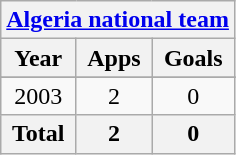<table class="wikitable" style="text-align:center">
<tr>
<th colspan=3><a href='#'>Algeria national team</a></th>
</tr>
<tr>
<th>Year</th>
<th>Apps</th>
<th>Goals</th>
</tr>
<tr>
</tr>
<tr Bizerte>
<td>2003</td>
<td>2</td>
<td>0</td>
</tr>
<tr>
<th>Total</th>
<th>2</th>
<th>0</th>
</tr>
</table>
